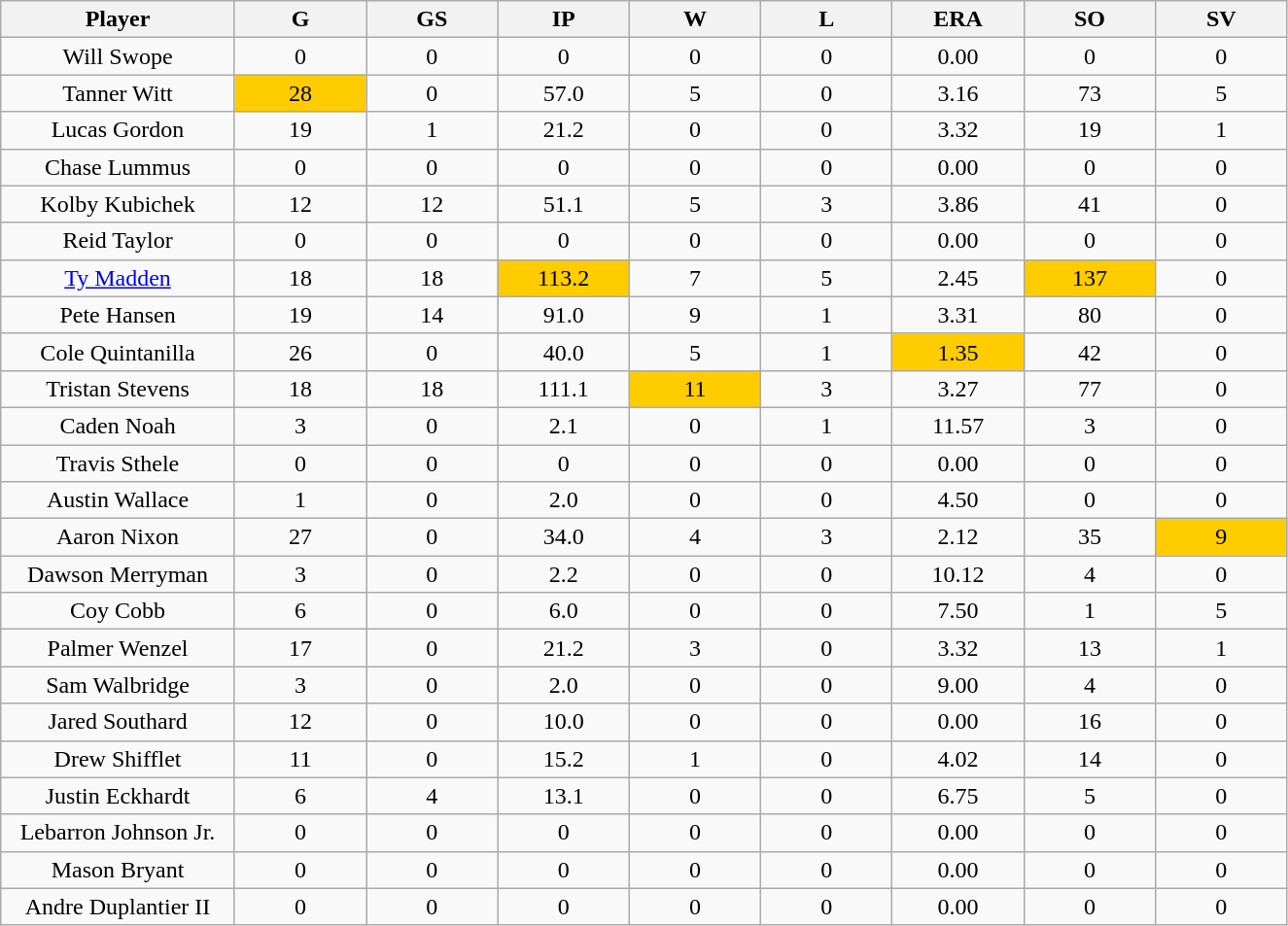<table class="wikitable sortable">
<tr>
<th bgcolor="#DDDDFF" width="16%">Player</th>
<th bgcolor="#DDDDFF" width="9%">G</th>
<th bgcolor="#DDDDFF" width="9%">GS</th>
<th bgcolor="#DDDDFF" width="9%">IP</th>
<th bgcolor="#DDDDFF" width="9%">W</th>
<th bgcolor="#DDDDFF" width="9%">L</th>
<th bgcolor="#DDDDFF" width="9%">ERA</th>
<th bgcolor="#DDDDFF" width="9%">SO</th>
<th bgcolor="#DDDDFF" width="9%">SV</th>
</tr>
<tr style="text-align:center;">
<td>Will Swope</td>
<td>0</td>
<td>0</td>
<td>0</td>
<td>0</td>
<td>0</td>
<td>0.00</td>
<td>0</td>
<td>0</td>
</tr>
<tr style="text-align:center;">
<td>Tanner Witt</td>
<td style="background:#fc0;">28</td>
<td>0</td>
<td>57.0</td>
<td>5</td>
<td>0</td>
<td>3.16</td>
<td>73</td>
<td>5</td>
</tr>
<tr style="text-align:center;">
<td>Lucas Gordon</td>
<td>19</td>
<td>1</td>
<td>21.2</td>
<td>0</td>
<td>0</td>
<td>3.32</td>
<td>19</td>
<td>1</td>
</tr>
<tr style="text-align:center;">
<td>Chase Lummus</td>
<td>0</td>
<td>0</td>
<td>0</td>
<td>0</td>
<td>0</td>
<td>0.00</td>
<td>0</td>
<td>0</td>
</tr>
<tr style="text-align:center;">
<td>Kolby Kubichek</td>
<td>12</td>
<td>12</td>
<td>51.1</td>
<td>5</td>
<td>3</td>
<td>3.86</td>
<td>41</td>
<td>0</td>
</tr>
<tr style="text-align:center;">
<td>Reid Taylor</td>
<td>0</td>
<td>0</td>
<td>0</td>
<td>0</td>
<td>0</td>
<td>0.00</td>
<td>0</td>
<td>0</td>
</tr>
<tr style="text-align:center;">
<td><a href='#'>Ty Madden</a></td>
<td>18</td>
<td>18</td>
<td style="background:#fc0;">113.2</td>
<td>7</td>
<td>5</td>
<td>2.45</td>
<td style="background:#fc0;">137</td>
<td>0</td>
</tr>
<tr style="text-align:center;">
<td>Pete Hansen</td>
<td>19</td>
<td>14</td>
<td>91.0</td>
<td>9</td>
<td>1</td>
<td>3.31</td>
<td>80</td>
<td>0</td>
</tr>
<tr style="text-align:center;">
<td>Cole Quintanilla</td>
<td>26</td>
<td>0</td>
<td>40.0</td>
<td>5</td>
<td>1</td>
<td style="background:#fc0;">1.35</td>
<td>42</td>
<td>0</td>
</tr>
<tr style="text-align:center;">
<td>Tristan Stevens</td>
<td>18</td>
<td>18</td>
<td>111.1</td>
<td style="background:#fc0;">11</td>
<td>3</td>
<td>3.27</td>
<td>77</td>
<td>0</td>
</tr>
<tr style="text-align:center;">
<td>Caden Noah</td>
<td>3</td>
<td>0</td>
<td>2.1</td>
<td>0</td>
<td>1</td>
<td>11.57</td>
<td>3</td>
<td>0</td>
</tr>
<tr style="text-align:center;">
<td>Travis Sthele</td>
<td>0</td>
<td>0</td>
<td>0</td>
<td>0</td>
<td>0</td>
<td>0.00</td>
<td>0</td>
<td>0</td>
</tr>
<tr style="text-align:center;">
<td>Austin Wallace</td>
<td>1</td>
<td>0</td>
<td>2.0</td>
<td>0</td>
<td>0</td>
<td>4.50</td>
<td>0</td>
<td>0</td>
</tr>
<tr style="text-align:center;">
<td>Aaron Nixon</td>
<td>27</td>
<td>0</td>
<td>34.0</td>
<td>4</td>
<td>3</td>
<td>2.12</td>
<td>35</td>
<td style="background:#fc0;">9</td>
</tr>
<tr style="text-align:center;">
<td>Dawson Merryman</td>
<td>3</td>
<td>0</td>
<td>2.2</td>
<td>0</td>
<td>0</td>
<td>10.12</td>
<td>4</td>
<td>0</td>
</tr>
<tr style="text-align:center;">
<td>Coy Cobb</td>
<td>6</td>
<td>0</td>
<td>6.0</td>
<td>0</td>
<td>0</td>
<td>7.50</td>
<td>1</td>
<td>5</td>
</tr>
<tr style="text-align:center;">
<td>Palmer Wenzel</td>
<td>17</td>
<td>0</td>
<td>21.2</td>
<td>3</td>
<td>0</td>
<td>3.32</td>
<td>13</td>
<td>1</td>
</tr>
<tr style="text-align:center;">
<td>Sam Walbridge</td>
<td>3</td>
<td>0</td>
<td>2.0</td>
<td>0</td>
<td>0</td>
<td>9.00</td>
<td>4</td>
<td>0</td>
</tr>
<tr style="text-align:center;">
<td>Jared Southard</td>
<td>12</td>
<td>0</td>
<td>10.0</td>
<td>0</td>
<td>0</td>
<td>0.00</td>
<td>16</td>
<td>0</td>
</tr>
<tr style="text-align:center;">
<td>Drew Shifflet</td>
<td>11</td>
<td>0</td>
<td>15.2</td>
<td>1</td>
<td>0</td>
<td>4.02</td>
<td>14</td>
<td>0</td>
</tr>
<tr style="text-align:center;">
<td>Justin Eckhardt</td>
<td>6</td>
<td>4</td>
<td>13.1</td>
<td>0</td>
<td>0</td>
<td>6.75</td>
<td>5</td>
<td>0</td>
</tr>
<tr style="text-align:center;">
<td>Lebarron Johnson Jr.</td>
<td>0</td>
<td>0</td>
<td>0</td>
<td>0</td>
<td>0</td>
<td>0.00</td>
<td>0</td>
<td>0</td>
</tr>
<tr style="text-align:center;">
<td>Mason Bryant</td>
<td>0</td>
<td>0</td>
<td>0</td>
<td>0</td>
<td>0</td>
<td>0.00</td>
<td>0</td>
<td>0</td>
</tr>
<tr style="text-align:center;">
<td>Andre Duplantier II</td>
<td>0</td>
<td>0</td>
<td>0</td>
<td>0</td>
<td>0</td>
<td>0.00</td>
<td>0</td>
<td>0</td>
</tr>
</table>
